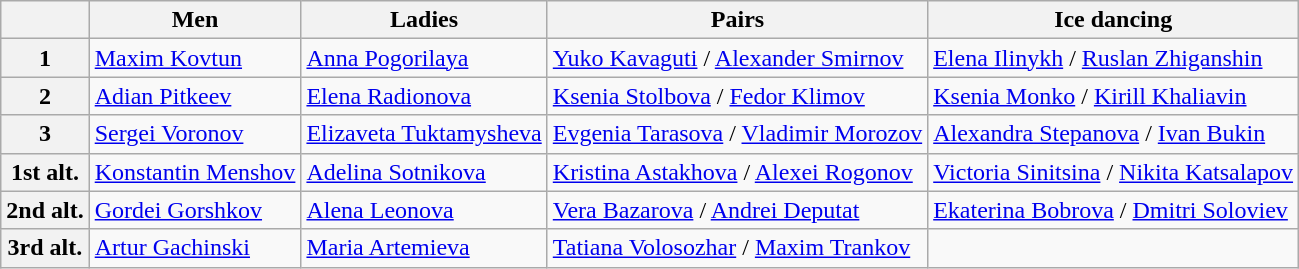<table class="wikitable">
<tr>
<th></th>
<th>Men</th>
<th>Ladies</th>
<th>Pairs</th>
<th>Ice dancing</th>
</tr>
<tr>
<th>1</th>
<td><a href='#'>Maxim Kovtun</a></td>
<td><a href='#'>Anna Pogorilaya</a></td>
<td><a href='#'>Yuko Kavaguti</a> / <a href='#'>Alexander Smirnov</a></td>
<td><a href='#'>Elena Ilinykh</a> / <a href='#'>Ruslan Zhiganshin</a></td>
</tr>
<tr>
<th>2</th>
<td><a href='#'>Adian Pitkeev</a></td>
<td><a href='#'>Elena Radionova</a></td>
<td><a href='#'>Ksenia Stolbova</a> / <a href='#'>Fedor Klimov</a></td>
<td><a href='#'>Ksenia Monko</a> / <a href='#'>Kirill Khaliavin</a></td>
</tr>
<tr>
<th>3</th>
<td><a href='#'>Sergei Voronov</a></td>
<td><a href='#'>Elizaveta Tuktamysheva</a></td>
<td><a href='#'>Evgenia Tarasova</a> / <a href='#'>Vladimir Morozov</a></td>
<td><a href='#'>Alexandra Stepanova</a> / <a href='#'>Ivan Bukin</a></td>
</tr>
<tr>
<th>1st alt.</th>
<td><a href='#'>Konstantin Menshov</a></td>
<td><a href='#'>Adelina Sotnikova</a></td>
<td><a href='#'>Kristina Astakhova</a> / <a href='#'>Alexei Rogonov</a></td>
<td><a href='#'>Victoria Sinitsina</a> / <a href='#'>Nikita Katsalapov</a></td>
</tr>
<tr>
<th>2nd alt.</th>
<td><a href='#'>Gordei Gorshkov</a></td>
<td><a href='#'>Alena Leonova</a></td>
<td><a href='#'>Vera Bazarova</a> / <a href='#'>Andrei Deputat</a></td>
<td><a href='#'>Ekaterina Bobrova</a> / <a href='#'>Dmitri Soloviev</a></td>
</tr>
<tr>
<th>3rd alt.</th>
<td><a href='#'>Artur Gachinski</a></td>
<td><a href='#'>Maria Artemieva</a></td>
<td><a href='#'>Tatiana Volosozhar</a> / <a href='#'>Maxim Trankov</a></td>
<td></td>
</tr>
</table>
